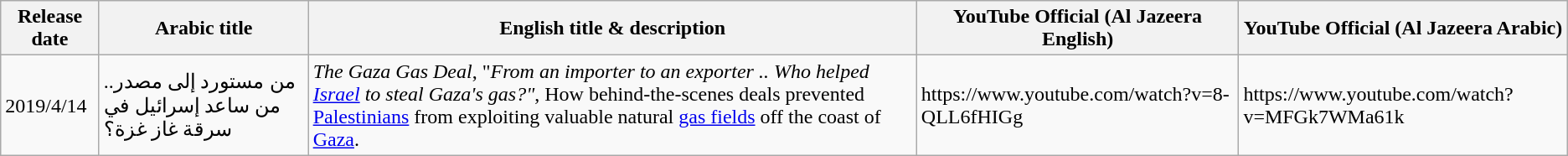<table class="wikitable sortable">
<tr>
<th>Release date</th>
<th>Arabic title</th>
<th>English title & description</th>
<th>YouTube Official (Al Jazeera English)</th>
<th>YouTube Official (Al Jazeera Arabic)</th>
</tr>
<tr>
<td>2019/4/14</td>
<td>من مستورد إلى مصدر.. من ساعد إسرائيل في سرقة غاز غزة؟</td>
<td><em>The Gaza Gas Deal</em>, "<em>From an importer to an exporter .. Who helped <a href='#'>Israel</a> to steal Gaza's gas?"</em>, How behind-the-scenes deals prevented <a href='#'>Palestinians</a> from exploiting valuable natural <a href='#'>gas fields</a> off the coast of <a href='#'>Gaza</a>.</td>
<td>https://www.youtube.com/watch?v=8-QLL6fHIGg</td>
<td>https://www.youtube.com/watch?v=MFGk7WMa61k</td>
</tr>
</table>
